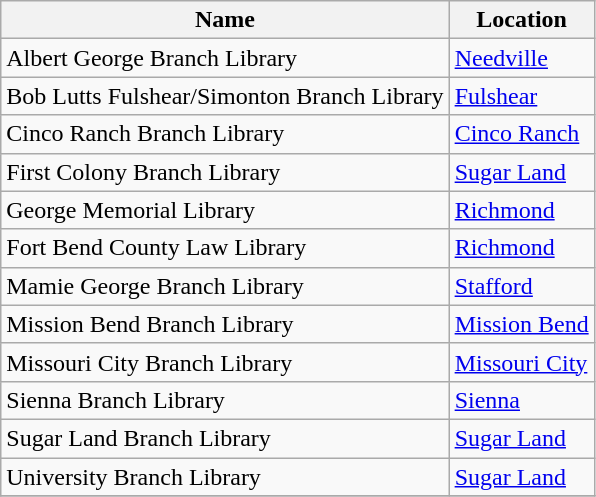<table class="wikitable">
<tr>
<th>Name</th>
<th>Location</th>
</tr>
<tr>
<td>Albert George Branch Library</td>
<td><a href='#'>Needville</a></td>
</tr>
<tr>
<td>Bob Lutts Fulshear/Simonton Branch Library</td>
<td><a href='#'>Fulshear</a></td>
</tr>
<tr>
<td>Cinco Ranch Branch Library</td>
<td><a href='#'>Cinco Ranch</a></td>
</tr>
<tr>
<td>First Colony Branch Library</td>
<td><a href='#'>Sugar Land</a></td>
</tr>
<tr>
<td>George Memorial Library</td>
<td><a href='#'>Richmond</a></td>
</tr>
<tr>
<td>Fort Bend County Law Library</td>
<td><a href='#'>Richmond</a></td>
</tr>
<tr>
<td>Mamie George Branch Library</td>
<td><a href='#'>Stafford</a></td>
</tr>
<tr>
<td>Mission Bend Branch Library</td>
<td><a href='#'>Mission Bend</a></td>
</tr>
<tr>
<td>Missouri City Branch Library</td>
<td><a href='#'>Missouri City</a></td>
</tr>
<tr>
<td>Sienna Branch Library</td>
<td><a href='#'>Sienna</a></td>
</tr>
<tr>
<td>Sugar Land Branch Library</td>
<td><a href='#'>Sugar Land</a></td>
</tr>
<tr>
<td>University Branch Library</td>
<td><a href='#'>Sugar Land</a></td>
</tr>
<tr>
</tr>
</table>
